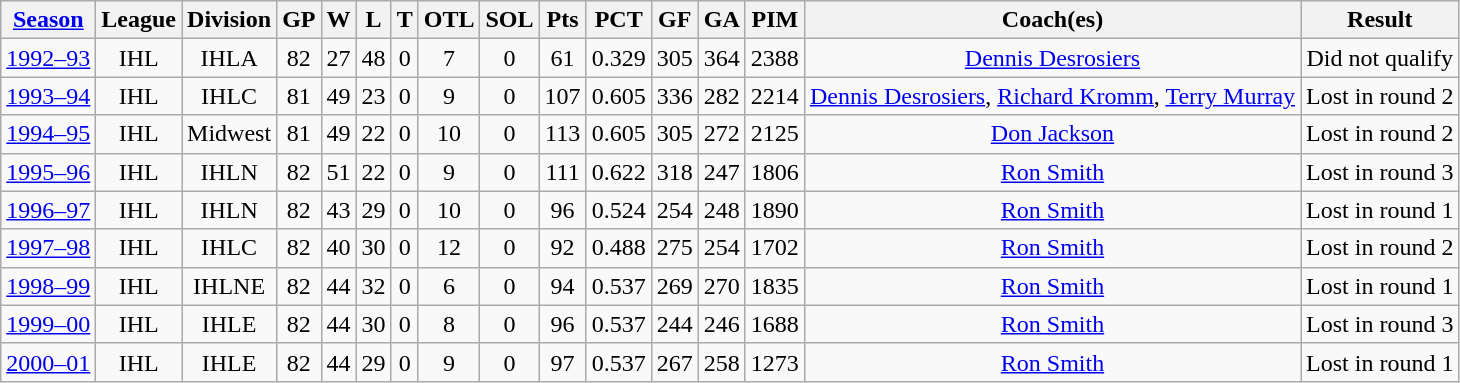<table class="wikitable" style="text-align:center">
<tr>
<th><a href='#'>Season</a></th>
<th>League</th>
<th>Division</th>
<th>GP</th>
<th>W</th>
<th>L</th>
<th>T</th>
<th>OTL</th>
<th>SOL</th>
<th>Pts</th>
<th>PCT</th>
<th>GF</th>
<th>GA</th>
<th>PIM</th>
<th>Coach(es)</th>
<th>Result</th>
</tr>
<tr>
<td><a href='#'>1992–93</a></td>
<td>IHL</td>
<td>IHLA</td>
<td>82</td>
<td>27</td>
<td>48</td>
<td>0</td>
<td>7</td>
<td>0</td>
<td>61</td>
<td>0.329</td>
<td>305</td>
<td>364</td>
<td>2388</td>
<td><a href='#'>Dennis Desrosiers</a></td>
<td>Did not qualify</td>
</tr>
<tr>
<td><a href='#'>1993–94</a></td>
<td>IHL</td>
<td>IHLC</td>
<td>81</td>
<td>49</td>
<td>23</td>
<td>0</td>
<td>9</td>
<td>0</td>
<td>107</td>
<td>0.605</td>
<td>336</td>
<td>282</td>
<td>2214</td>
<td><a href='#'>Dennis Desrosiers</a>, <a href='#'>Richard Kromm</a>, <a href='#'>Terry Murray</a></td>
<td>Lost in round 2</td>
</tr>
<tr>
<td><a href='#'>1994–95</a></td>
<td>IHL</td>
<td>Midwest</td>
<td>81</td>
<td>49</td>
<td>22</td>
<td>0</td>
<td>10</td>
<td>0</td>
<td>113</td>
<td>0.605</td>
<td>305</td>
<td>272</td>
<td>2125</td>
<td><a href='#'>Don Jackson</a></td>
<td>Lost in round 2</td>
</tr>
<tr>
<td><a href='#'>1995–96</a></td>
<td>IHL</td>
<td>IHLN</td>
<td>82</td>
<td>51</td>
<td>22</td>
<td>0</td>
<td>9</td>
<td>0</td>
<td>111</td>
<td>0.622</td>
<td>318</td>
<td>247</td>
<td>1806</td>
<td><a href='#'>Ron Smith</a></td>
<td>Lost in round 3</td>
</tr>
<tr>
<td><a href='#'>1996–97</a></td>
<td>IHL</td>
<td>IHLN</td>
<td>82</td>
<td>43</td>
<td>29</td>
<td>0</td>
<td>10</td>
<td>0</td>
<td>96</td>
<td>0.524</td>
<td>254</td>
<td>248</td>
<td>1890</td>
<td><a href='#'>Ron Smith</a></td>
<td>Lost in round 1</td>
</tr>
<tr>
<td><a href='#'>1997–98</a></td>
<td>IHL</td>
<td>IHLC</td>
<td>82</td>
<td>40</td>
<td>30</td>
<td>0</td>
<td>12</td>
<td>0</td>
<td>92</td>
<td>0.488</td>
<td>275</td>
<td>254</td>
<td>1702</td>
<td><a href='#'>Ron Smith</a></td>
<td>Lost in round 2</td>
</tr>
<tr>
<td><a href='#'>1998–99</a></td>
<td>IHL</td>
<td>IHLNE</td>
<td>82</td>
<td>44</td>
<td>32</td>
<td>0</td>
<td>6</td>
<td>0</td>
<td>94</td>
<td>0.537</td>
<td>269</td>
<td>270</td>
<td>1835</td>
<td><a href='#'>Ron Smith</a></td>
<td>Lost in round 1</td>
</tr>
<tr>
<td><a href='#'>1999–00</a></td>
<td>IHL</td>
<td>IHLE</td>
<td>82</td>
<td>44</td>
<td>30</td>
<td>0</td>
<td>8</td>
<td>0</td>
<td>96</td>
<td>0.537</td>
<td>244</td>
<td>246</td>
<td>1688</td>
<td><a href='#'>Ron Smith</a></td>
<td>Lost in round 3</td>
</tr>
<tr>
<td><a href='#'>2000–01</a></td>
<td>IHL</td>
<td>IHLE</td>
<td>82</td>
<td>44</td>
<td>29</td>
<td>0</td>
<td>9</td>
<td>0</td>
<td>97</td>
<td>0.537</td>
<td>267</td>
<td>258</td>
<td>1273</td>
<td><a href='#'>Ron Smith</a></td>
<td>Lost in round 1</td>
</tr>
</table>
